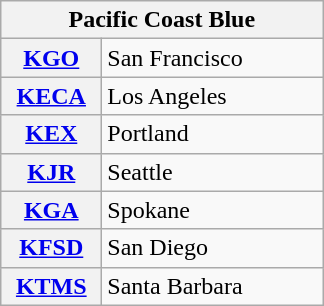<table class="wikitable">
<tr>
<th scope="col" colspan="2">Pacific Coast Blue</th>
</tr>
<tr>
<th scope="row" style="width: 60px;"><a href='#'>KGO</a></th>
<td style="width: 140px;">San Francisco</td>
</tr>
<tr>
<th scope="row"><a href='#'>KECA</a></th>
<td>Los Angeles</td>
</tr>
<tr>
<th scope="row"><a href='#'>KEX</a></th>
<td>Portland</td>
</tr>
<tr>
<th scope="row"><a href='#'>KJR</a></th>
<td>Seattle</td>
</tr>
<tr>
<th scope="row"><a href='#'>KGA</a></th>
<td>Spokane</td>
</tr>
<tr>
<th scope="row"><a href='#'>KFSD</a></th>
<td>San Diego</td>
</tr>
<tr>
<th scope="row"><a href='#'>KTMS</a></th>
<td>Santa Barbara</td>
</tr>
</table>
